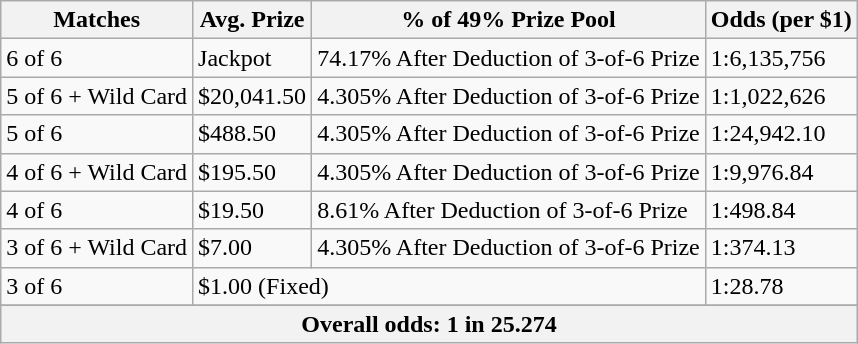<table class="wikitable">
<tr>
<th>Matches</th>
<th>Avg. Prize</th>
<th>% of 49% Prize Pool</th>
<th>Odds (per $1)</th>
</tr>
<tr>
<td>6 of 6</td>
<td>Jackpot</td>
<td>74.17% After Deduction of 3-of-6 Prize</td>
<td>1:6,135,756</td>
</tr>
<tr>
<td>5 of 6 + Wild Card</td>
<td>$20,041.50</td>
<td>4.305% After Deduction of 3-of-6 Prize</td>
<td>1:1,022,626</td>
</tr>
<tr>
<td>5 of 6</td>
<td>$488.50</td>
<td>4.305% After Deduction of 3-of-6 Prize</td>
<td>1:24,942.10</td>
</tr>
<tr>
<td>4 of 6 + Wild Card</td>
<td>$195.50</td>
<td>4.305% After Deduction of 3-of-6 Prize</td>
<td>1:9,976.84</td>
</tr>
<tr>
<td>4 of 6</td>
<td>$19.50</td>
<td>8.61% After Deduction of 3-of-6 Prize</td>
<td>1:498.84</td>
</tr>
<tr>
<td>3 of 6 + Wild Card</td>
<td>$7.00</td>
<td>4.305% After Deduction of 3-of-6 Prize</td>
<td>1:374.13</td>
</tr>
<tr>
<td>3 of 6</td>
<td colspan="2">$1.00 (Fixed)</td>
<td>1:28.78</td>
</tr>
<tr>
</tr>
<tr>
<th colspan="4">Overall odds: 1 in 25.274</th>
</tr>
</table>
